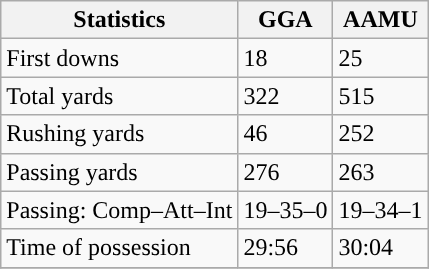<table class="wikitable" style="float: left;">
<tr>
<th>Statistics</th>
<th>GGA</th>
<th>AAMU</th>
</tr>
<tr>
<td>First downs</td>
<td>18</td>
<td>25</td>
</tr>
<tr>
<td>Total yards</td>
<td>322</td>
<td>515</td>
</tr>
<tr>
<td>Rushing yards</td>
<td>46</td>
<td>252</td>
</tr>
<tr>
<td>Passing yards</td>
<td>276</td>
<td>263</td>
</tr>
<tr>
<td>Passing: Comp–Att–Int</td>
<td>19–35–0</td>
<td>19–34–1</td>
</tr>
<tr>
<td>Time of possession</td>
<td>29:56</td>
<td>30:04</td>
</tr>
<tr>
</tr>
</table>
